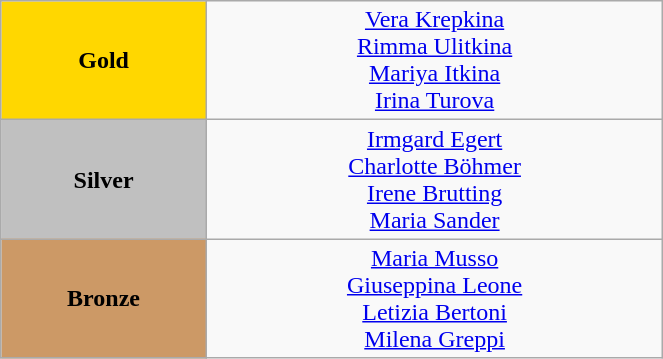<table class="wikitable" style="text-align:center; " width="35%">
<tr>
<td bgcolor="gold"><strong>Gold</strong></td>
<td><a href='#'>Vera Krepkina</a><br><a href='#'>Rimma Ulitkina</a><br><a href='#'>Mariya Itkina</a><br><a href='#'>Irina Turova</a><br><small><em></em></small></td>
</tr>
<tr>
<td bgcolor="silver"><strong>Silver</strong></td>
<td><a href='#'>Irmgard Egert</a><br><a href='#'>Charlotte Böhmer</a><br><a href='#'>Irene Brutting</a><br><a href='#'>Maria Sander</a><br><small><em></em></small></td>
</tr>
<tr>
<td bgcolor="CC9966"><strong>Bronze</strong></td>
<td><a href='#'>Maria Musso</a><br><a href='#'>Giuseppina Leone</a><br><a href='#'>Letizia Bertoni</a><br><a href='#'>Milena Greppi</a><br><small><em></em></small></td>
</tr>
</table>
